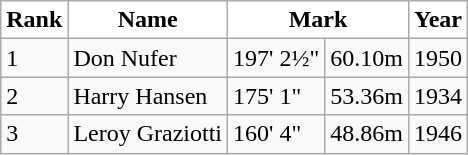<table class="wikitable">
<tr>
<th style="background:white">Rank</th>
<th style="background:white">Name</th>
<th colspan="2" style="background:white">Mark</th>
<th style="background:white">Year</th>
</tr>
<tr>
<td>1</td>
<td>Don Nufer</td>
<td>197' 2½"</td>
<td>60.10m</td>
<td>1950</td>
</tr>
<tr>
<td>2</td>
<td>Harry Hansen</td>
<td>175' 1"</td>
<td>53.36m</td>
<td>1934</td>
</tr>
<tr>
<td>3</td>
<td>Leroy Graziotti</td>
<td>160' 4"</td>
<td>48.86m</td>
<td>1946</td>
</tr>
</table>
